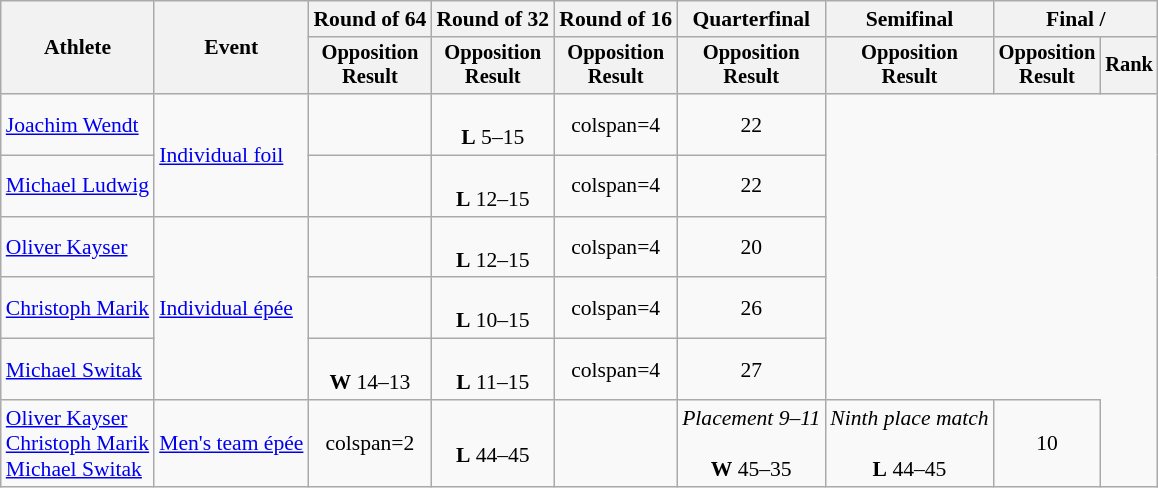<table class=wikitable style=font-size:90%;text-align:center>
<tr>
<th rowspan=2>Athlete</th>
<th rowspan=2>Event</th>
<th>Round of 64</th>
<th>Round of 32</th>
<th>Round of 16</th>
<th>Quarterfinal</th>
<th>Semifinal</th>
<th colspan=2>Final / </th>
</tr>
<tr style=font-size:95%>
<th>Opposition<br>Result</th>
<th>Opposition<br>Result</th>
<th>Opposition<br>Result</th>
<th>Opposition<br>Result</th>
<th>Opposition<br>Result</th>
<th>Opposition<br>Result</th>
<th>Rank</th>
</tr>
<tr>
<td align=left><a href='#'>Joachim Wendt</a></td>
<td align=left rowspan=2><a href='#'>Individual foil</a></td>
<td></td>
<td><br><strong>L</strong> 5–15</td>
<td>colspan=4 </td>
<td>22</td>
</tr>
<tr>
<td align=left><a href='#'>Michael Ludwig</a></td>
<td></td>
<td><br><strong>L</strong> 12–15</td>
<td>colspan=4 </td>
<td>22</td>
</tr>
<tr>
<td align=left><a href='#'>Oliver Kayser</a></td>
<td align=left rowspan=3><a href='#'>Individual épée</a></td>
<td></td>
<td><br><strong>L</strong> 12–15</td>
<td>colspan=4 </td>
<td>20</td>
</tr>
<tr>
<td align=left><a href='#'>Christoph Marik</a></td>
<td></td>
<td><br><strong>L</strong> 10–15</td>
<td>colspan=4 </td>
<td>26</td>
</tr>
<tr>
<td align=left><a href='#'>Michael Switak</a></td>
<td><br><strong>W</strong> 14–13</td>
<td><br><strong>L</strong> 11–15</td>
<td>colspan=4 </td>
<td>27</td>
</tr>
<tr>
<td align=left><a href='#'>Oliver Kayser</a><br><a href='#'>Christoph Marik</a><br><a href='#'>Michael Switak</a></td>
<td align=left><a href='#'>Men's team épée</a></td>
<td>colspan=2 </td>
<td><br><strong>L</strong> 44–45</td>
<td></td>
<td><em>Placement 9–11</em><br><br><strong>W</strong> 45–35</td>
<td><em>Ninth place match</em><br><br><strong>L</strong> 44–45</td>
<td>10</td>
</tr>
</table>
